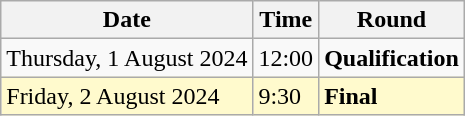<table class="wikitable">
<tr>
<th>Date</th>
<th>Time</th>
<th>Round</th>
</tr>
<tr>
<td>Thursday, 1 August 2024</td>
<td>12:00</td>
<td><strong>Qualification</strong></td>
</tr>
<tr style=background:lemonchiffon>
<td>Friday, 2 August 2024</td>
<td>9:30</td>
<td><strong>Final</strong></td>
</tr>
</table>
